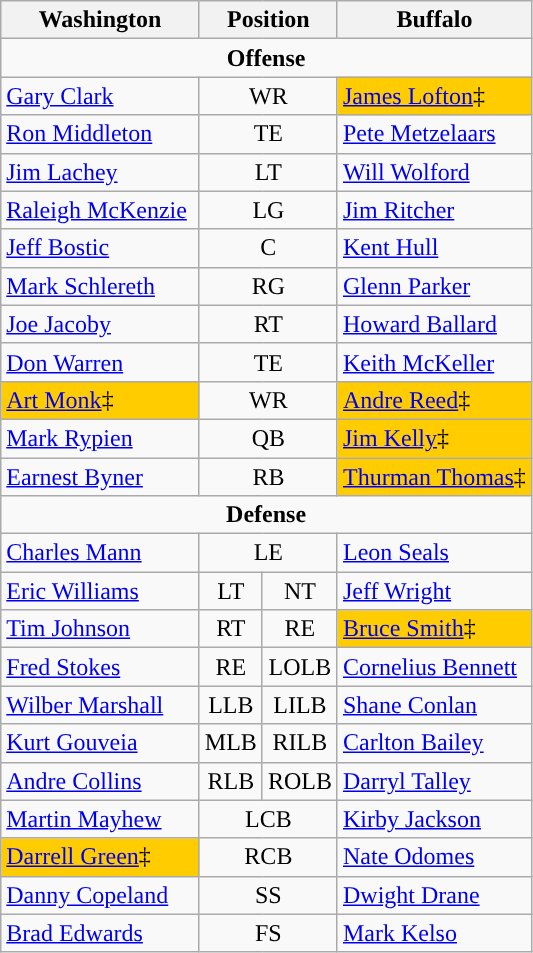<table class="wikitable">
<tr>
<th width="125px">Washington</th>
<th colspan="2">Position</th>
<th>Buffalo</th>
</tr>
<tr>
<td colspan="4" style="text-align:center"><strong>Offense</strong></td>
</tr>
<tr>
<td><a href='#'>Gary Clark</a></td>
<td colspan="2" style="text-align:center">WR</td>
<td bgcolor="#FFCC00"><a href='#'>James Lofton</a>‡</td>
</tr>
<tr>
<td><a href='#'>Ron Middleton</a></td>
<td colspan="2" style="text-align:center">TE</td>
<td><a href='#'>Pete Metzelaars</a></td>
</tr>
<tr>
<td><a href='#'>Jim Lachey</a></td>
<td colspan="2" style="text-align:center">LT</td>
<td><a href='#'>Will Wolford</a></td>
</tr>
<tr>
<td><a href='#'>Raleigh McKenzie</a></td>
<td colspan="2" style="text-align:center">LG</td>
<td><a href='#'>Jim Ritcher</a></td>
</tr>
<tr>
<td><a href='#'>Jeff Bostic</a></td>
<td colspan="2" style="text-align:center">C</td>
<td><a href='#'>Kent Hull</a></td>
</tr>
<tr>
<td><a href='#'>Mark Schlereth</a></td>
<td colspan="2" style="text-align:center">RG</td>
<td><a href='#'>Glenn Parker</a></td>
</tr>
<tr>
<td><a href='#'>Joe Jacoby</a></td>
<td colspan="2" style="text-align:center">RT</td>
<td><a href='#'>Howard Ballard</a></td>
</tr>
<tr>
<td><a href='#'>Don Warren</a></td>
<td colspan="2" style="text-align:center">TE</td>
<td><a href='#'>Keith McKeller</a></td>
</tr>
<tr>
<td bgcolor="#FFCC00"><a href='#'>Art Monk</a>‡</td>
<td colspan="2" style="text-align:center">WR</td>
<td bgcolor="#FFCC00"><a href='#'>Andre Reed</a>‡</td>
</tr>
<tr>
<td><a href='#'>Mark Rypien</a></td>
<td colspan="2" style="text-align:center">QB</td>
<td bgcolor="#FFCC00"><a href='#'>Jim Kelly</a>‡</td>
</tr>
<tr>
<td><a href='#'>Earnest Byner</a></td>
<td colspan="2" style="text-align:center">RB</td>
<td bgcolor="#FFCC00"><a href='#'>Thurman Thomas</a>‡</td>
</tr>
<tr>
<td colspan="4" style="text-align:center"><strong>Defense</strong></td>
</tr>
<tr>
<td><a href='#'>Charles Mann</a></td>
<td colspan="2" style="text-align:center">LE</td>
<td><a href='#'>Leon Seals</a></td>
</tr>
<tr>
<td><a href='#'>Eric Williams</a></td>
<td style="text-align:center">LT</td>
<td style="text-align:center">NT</td>
<td><a href='#'>Jeff Wright</a></td>
</tr>
<tr>
<td><a href='#'>Tim Johnson</a></td>
<td style="text-align:center">RT</td>
<td style="text-align:center">RE</td>
<td bgcolor="#FFCC00"><a href='#'>Bruce Smith</a>‡</td>
</tr>
<tr>
<td><a href='#'>Fred Stokes</a></td>
<td style="text-align:center">RE</td>
<td style="text-align:center">LOLB</td>
<td><a href='#'>Cornelius Bennett</a></td>
</tr>
<tr>
<td><a href='#'>Wilber Marshall</a></td>
<td style="text-align:center">LLB</td>
<td style="text-align:center">LILB</td>
<td><a href='#'>Shane Conlan</a></td>
</tr>
<tr>
<td><a href='#'>Kurt Gouveia</a></td>
<td style="text-align:center">MLB</td>
<td style="text-align:center">RILB</td>
<td><a href='#'>Carlton Bailey</a></td>
</tr>
<tr>
<td><a href='#'>Andre Collins</a></td>
<td style="text-align:center">RLB</td>
<td style="text-align:center">ROLB</td>
<td><a href='#'>Darryl Talley</a></td>
</tr>
<tr>
<td><a href='#'>Martin Mayhew</a></td>
<td colspan="2" style="text-align:center">LCB</td>
<td><a href='#'>Kirby Jackson</a></td>
</tr>
<tr>
<td bgcolor="#FFCC00"><a href='#'>Darrell Green</a>‡</td>
<td colspan="2" style="text-align:center">RCB</td>
<td><a href='#'>Nate Odomes</a></td>
</tr>
<tr>
<td><a href='#'>Danny Copeland</a></td>
<td colspan="2" style="text-align:center">SS</td>
<td><a href='#'>Dwight Drane</a></td>
</tr>
<tr>
<td><a href='#'>Brad Edwards</a></td>
<td colspan="2" style="text-align:center">FS</td>
<td><a href='#'>Mark Kelso</a></td>
</tr>
</table>
